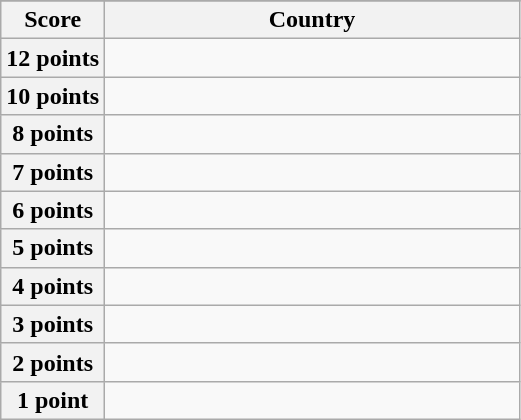<table class="wikitable">
<tr>
</tr>
<tr>
<th scope="col" width="20%">Score</th>
<th scope="col">Country</th>
</tr>
<tr>
<th scope="row">12 points</th>
<td></td>
</tr>
<tr>
<th scope="row">10 points</th>
<td></td>
</tr>
<tr>
<th scope="row">8 points</th>
<td></td>
</tr>
<tr>
<th scope="row">7 points</th>
<td></td>
</tr>
<tr>
<th scope="row">6 points</th>
<td></td>
</tr>
<tr>
<th scope="row">5 points</th>
<td></td>
</tr>
<tr>
<th scope="row">4 points</th>
<td></td>
</tr>
<tr>
<th scope="row">3 points</th>
<td></td>
</tr>
<tr>
<th scope="row">2 points</th>
<td></td>
</tr>
<tr>
<th scope="row">1 point</th>
<td></td>
</tr>
</table>
